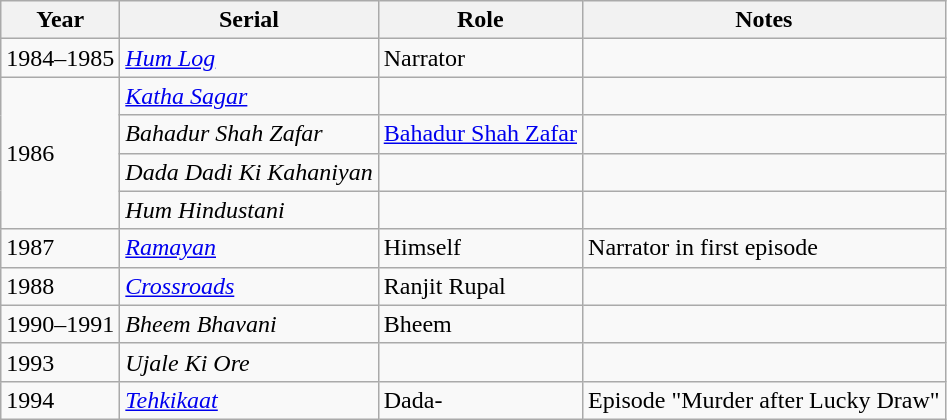<table class="wikitable sortable">
<tr>
<th>Year</th>
<th>Serial</th>
<th>Role</th>
<th>Notes</th>
</tr>
<tr>
<td>1984–1985</td>
<td><em><a href='#'>Hum Log</a></em></td>
<td>Narrator</td>
<td></td>
</tr>
<tr>
<td Rowspan="4">1986</td>
<td><em><a href='#'>Katha Sagar</a></em></td>
<td></td>
<td></td>
</tr>
<tr>
<td><em>Bahadur Shah Zafar</em></td>
<td><a href='#'>Bahadur Shah Zafar</a></td>
<td></td>
</tr>
<tr>
<td><em>Dada Dadi Ki Kahaniyan</em></td>
<td></td>
<td></td>
</tr>
<tr>
<td><em>Hum Hindustani</em></td>
<td></td>
<td></td>
</tr>
<tr>
<td>1987</td>
<td><em><a href='#'>Ramayan</a></em></td>
<td>Himself</td>
<td>Narrator in first episode</td>
</tr>
<tr>
<td>1988</td>
<td><em><a href='#'>Crossroads</a></em></td>
<td>Ranjit Rupal</td>
<td></td>
</tr>
<tr>
<td>1990–1991</td>
<td><em>Bheem Bhavani</em></td>
<td>Bheem</td>
<td></td>
</tr>
<tr>
<td>1993</td>
<td><em>Ujale Ki Ore</em></td>
<td></td>
<td></td>
</tr>
<tr>
<td>1994</td>
<td><em><a href='#'>Tehkikaat</a></em></td>
<td>Dada-</td>
<td>Episode "Murder after Lucky Draw"</td>
</tr>
</table>
